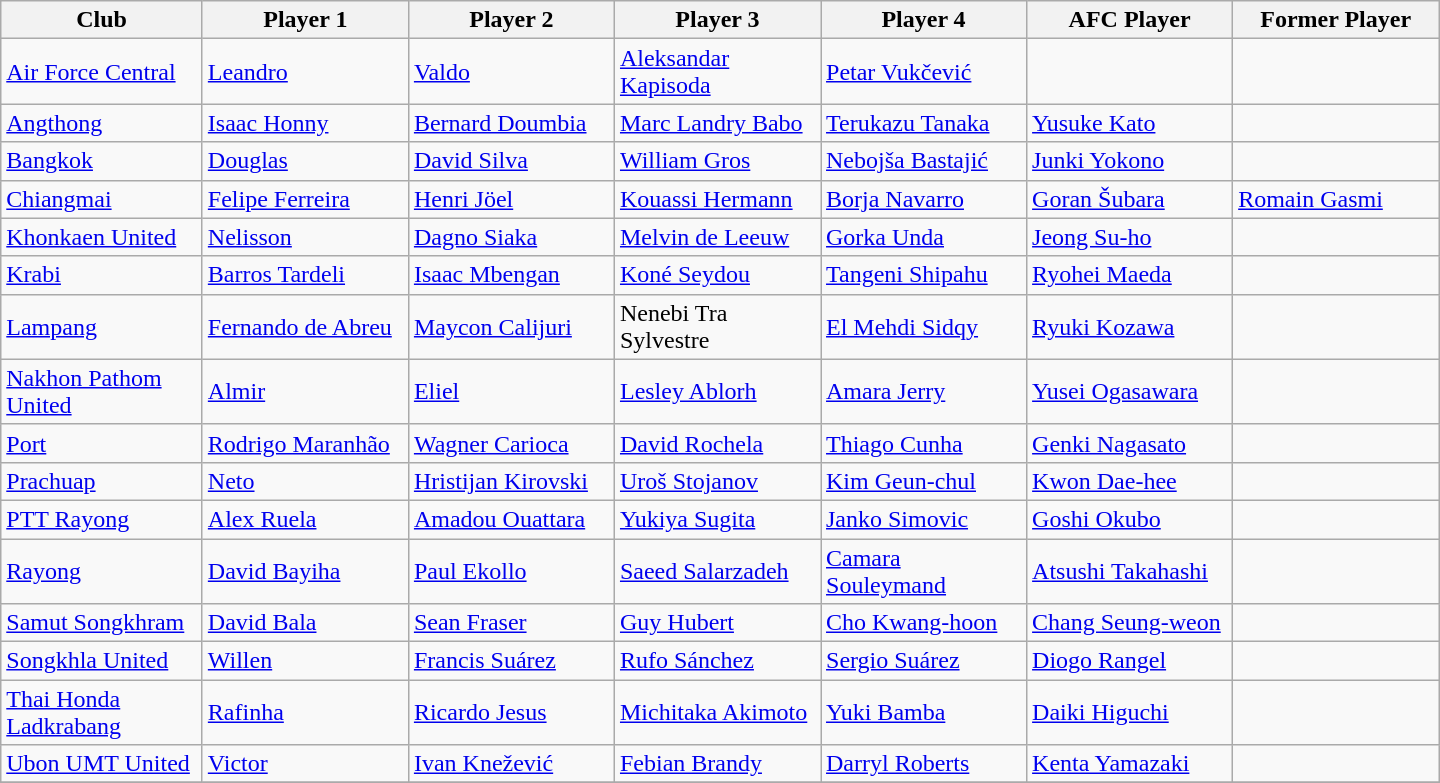<table class="sortable wikitable" border="1">
<tr>
<th width="127">Club</th>
<th width="130">Player 1</th>
<th width="130">Player 2</th>
<th width="130">Player 3</th>
<th width="130">Player 4</th>
<th width="130">AFC Player</th>
<th width="130">Former Player</th>
</tr>
<tr>
<td><a href='#'>Air Force Central</a></td>
<td> <a href='#'>Leandro</a></td>
<td> <a href='#'>Valdo</a></td>
<td> <a href='#'>Aleksandar Kapisoda</a></td>
<td> <a href='#'>Petar Vukčević</a></td>
<td></td>
<td></td>
</tr>
<tr>
<td><a href='#'>Angthong</a></td>
<td> <a href='#'>Isaac Honny</a></td>
<td> <a href='#'>Bernard Doumbia</a></td>
<td> <a href='#'>Marc Landry Babo</a></td>
<td> <a href='#'>Terukazu Tanaka</a></td>
<td> <a href='#'>Yusuke Kato</a></td>
<td></td>
</tr>
<tr>
<td><a href='#'>Bangkok</a></td>
<td> <a href='#'>Douglas</a></td>
<td> <a href='#'>David Silva</a></td>
<td> <a href='#'>William Gros</a></td>
<td> <a href='#'>Nebojša Bastajić</a></td>
<td> <a href='#'>Junki Yokono</a></td>
<td></td>
</tr>
<tr>
<td><a href='#'>Chiangmai</a></td>
<td> <a href='#'>Felipe Ferreira</a></td>
<td> <a href='#'>Henri Jöel</a></td>
<td> <a href='#'>Kouassi Hermann</a></td>
<td> <a href='#'>Borja Navarro</a></td>
<td> <a href='#'>Goran Šubara</a></td>
<td><a href='#'>Romain Gasmi</a></td>
</tr>
<tr>
<td><a href='#'>Khonkaen United</a></td>
<td> <a href='#'>Nelisson</a></td>
<td> <a href='#'>Dagno Siaka</a></td>
<td> <a href='#'>Melvin de Leeuw</a></td>
<td> <a href='#'>Gorka Unda</a></td>
<td> <a href='#'>Jeong Su-ho</a></td>
<td></td>
</tr>
<tr>
<td><a href='#'>Krabi</a></td>
<td> <a href='#'>Barros Tardeli</a></td>
<td> <a href='#'>Isaac Mbengan</a></td>
<td> <a href='#'>Koné Seydou</a></td>
<td> <a href='#'>Tangeni Shipahu</a></td>
<td> <a href='#'>Ryohei Maeda</a></td>
<td></td>
</tr>
<tr>
<td><a href='#'>Lampang</a></td>
<td> <a href='#'>Fernando de Abreu</a></td>
<td> <a href='#'>Maycon Calijuri</a></td>
<td> Nenebi Tra Sylvestre</td>
<td> <a href='#'>El Mehdi Sidqy</a></td>
<td> <a href='#'>Ryuki Kozawa</a></td>
<td></td>
</tr>
<tr>
<td><a href='#'>Nakhon Pathom United</a></td>
<td> <a href='#'>Almir</a></td>
<td> <a href='#'>Eliel</a></td>
<td> <a href='#'>Lesley Ablorh</a></td>
<td> <a href='#'>Amara Jerry</a></td>
<td> <a href='#'>Yusei Ogasawara</a></td>
<td></td>
</tr>
<tr>
<td><a href='#'>Port</a></td>
<td> <a href='#'>Rodrigo Maranhão</a></td>
<td> <a href='#'>Wagner Carioca</a></td>
<td> <a href='#'>David Rochela</a></td>
<td> <a href='#'>Thiago Cunha</a></td>
<td> <a href='#'>Genki Nagasato</a></td>
<td></td>
</tr>
<tr>
<td><a href='#'>Prachuap</a></td>
<td> <a href='#'>Neto</a></td>
<td> <a href='#'>Hristijan Kirovski</a></td>
<td> <a href='#'>Uroš Stojanov</a></td>
<td> <a href='#'>Kim Geun-chul</a></td>
<td> <a href='#'>Kwon Dae-hee</a></td>
<td></td>
</tr>
<tr>
<td><a href='#'>PTT Rayong</a></td>
<td> <a href='#'>Alex Ruela</a></td>
<td> <a href='#'>Amadou Ouattara</a></td>
<td> <a href='#'>Yukiya Sugita</a></td>
<td> <a href='#'>Janko Simovic</a></td>
<td> <a href='#'>Goshi Okubo</a></td>
<td></td>
</tr>
<tr>
<td><a href='#'>Rayong</a></td>
<td> <a href='#'>David Bayiha</a></td>
<td> <a href='#'>Paul Ekollo</a></td>
<td> <a href='#'>Saeed Salarzadeh</a></td>
<td> <a href='#'>Camara Souleymand</a></td>
<td> <a href='#'>Atsushi Takahashi</a></td>
<td></td>
</tr>
<tr>
<td><a href='#'>Samut Songkhram</a></td>
<td> <a href='#'>David Bala</a></td>
<td> <a href='#'>Sean Fraser</a></td>
<td> <a href='#'>Guy Hubert</a></td>
<td> <a href='#'>Cho Kwang-hoon</a></td>
<td> <a href='#'>Chang Seung-weon</a></td>
<td></td>
</tr>
<tr>
<td><a href='#'>Songkhla United</a></td>
<td> <a href='#'>Willen</a></td>
<td> <a href='#'>Francis Suárez</a></td>
<td> <a href='#'>Rufo Sánchez</a></td>
<td> <a href='#'>Sergio Suárez</a></td>
<td> <a href='#'>Diogo Rangel</a></td>
<td></td>
</tr>
<tr>
<td><a href='#'>Thai Honda Ladkrabang</a></td>
<td> <a href='#'>Rafinha</a></td>
<td> <a href='#'>Ricardo Jesus</a></td>
<td> <a href='#'>Michitaka Akimoto</a></td>
<td> <a href='#'>Yuki Bamba</a></td>
<td> <a href='#'>Daiki Higuchi</a></td>
<td></td>
</tr>
<tr>
<td><a href='#'>Ubon UMT United</a></td>
<td> <a href='#'>Victor</a></td>
<td> <a href='#'>Ivan Knežević</a></td>
<td> <a href='#'>Febian Brandy</a></td>
<td> <a href='#'>Darryl Roberts</a></td>
<td> <a href='#'>Kenta Yamazaki</a></td>
<td></td>
</tr>
<tr>
</tr>
</table>
